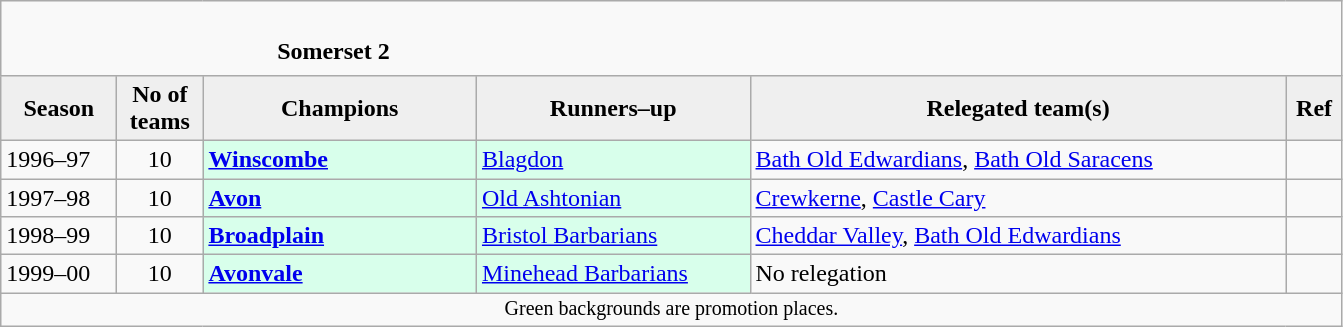<table class="wikitable" style="text-align: left;">
<tr>
<td colspan="11" cellpadding="0" cellspacing="0"><br><table border="0" style="width:100%;" cellpadding="0" cellspacing="0">
<tr>
<td style="width:20%; border:0;"></td>
<td style="border:0;"><strong>Somerset 2</strong></td>
<td style="width:20%; border:0;"></td>
</tr>
</table>
</td>
</tr>
<tr>
<th style="background:#efefef; width:70px;">Season</th>
<th style="background:#efefef; width:50px;">No of teams</th>
<th style="background:#efefef; width:175px;">Champions</th>
<th style="background:#efefef; width:175px;">Runners–up</th>
<th style="background:#efefef; width:350px;">Relegated team(s)</th>
<th style="background:#efefef; width:30px;">Ref</th>
</tr>
<tr align=left>
<td>1996–97</td>
<td style="text-align: center;">10</td>
<td style="background:#d8ffeb;"><strong><a href='#'>Winscombe</a></strong></td>
<td style="background:#d8ffeb;"><a href='#'>Blagdon</a></td>
<td><a href='#'>Bath Old Edwardians</a>, <a href='#'>Bath Old Saracens</a></td>
<td></td>
</tr>
<tr>
<td>1997–98</td>
<td style="text-align: center;">10</td>
<td style="background:#d8ffeb;"><strong><a href='#'>Avon</a></strong></td>
<td style="background:#d8ffeb;"><a href='#'>Old Ashtonian</a></td>
<td><a href='#'>Crewkerne</a>, <a href='#'>Castle Cary</a></td>
<td></td>
</tr>
<tr>
<td>1998–99</td>
<td style="text-align: center;">10</td>
<td style="background:#d8ffeb;"><strong><a href='#'>Broadplain</a></strong></td>
<td style="background:#d8ffeb;"><a href='#'>Bristol Barbarians</a></td>
<td><a href='#'>Cheddar Valley</a>, <a href='#'>Bath Old Edwardians</a></td>
<td></td>
</tr>
<tr>
<td>1999–00</td>
<td style="text-align: center;">10</td>
<td style="background:#d8ffeb;"><strong><a href='#'>Avonvale</a></strong></td>
<td style="background:#d8ffeb;"><a href='#'>Minehead Barbarians</a></td>
<td>No relegation</td>
<td></td>
</tr>
<tr>
<td colspan="15"  style="border:0; font-size:smaller; text-align:center;">Green backgrounds are promotion places.</td>
</tr>
</table>
